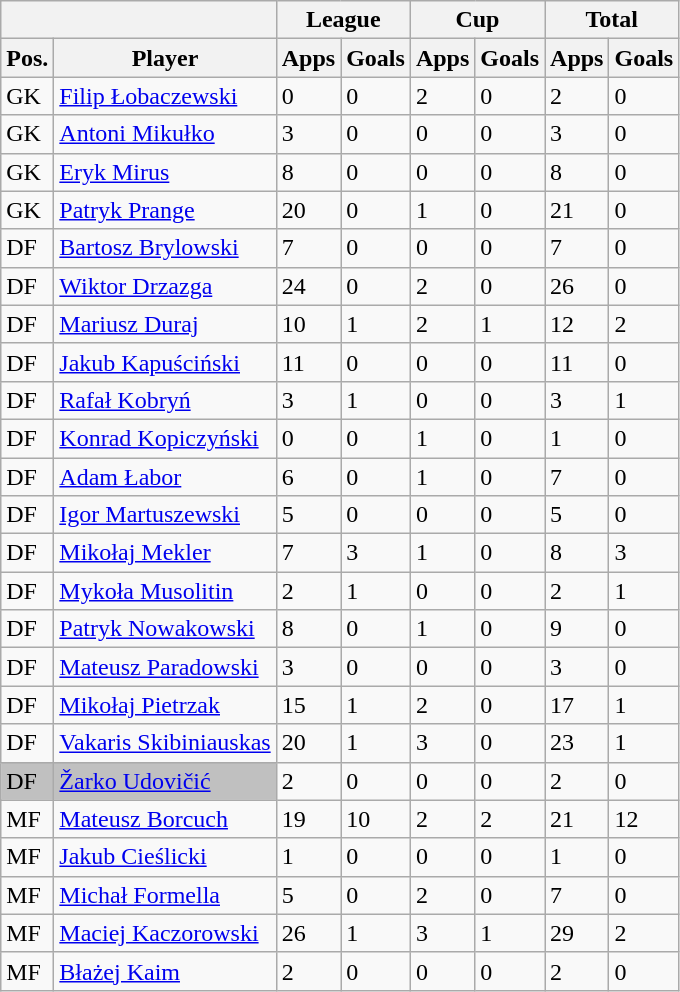<table class="wikitable" style="display: inline-table;">
<tr>
<th colspan="2"></th>
<th colspan="2">League</th>
<th colspan="2">Cup</th>
<th colspan="2">Total</th>
</tr>
<tr>
<th>Pos.</th>
<th>Player</th>
<th>Apps</th>
<th>Goals</th>
<th>Apps</th>
<th>Goals</th>
<th>Apps</th>
<th>Goals</th>
</tr>
<tr>
<td>GK</td>
<td><a href='#'>Filip Łobaczewski</a></td>
<td>0</td>
<td>0</td>
<td>2</td>
<td>0</td>
<td>2</td>
<td>0</td>
</tr>
<tr>
<td>GK</td>
<td><a href='#'>Antoni Mikułko</a></td>
<td>3</td>
<td>0</td>
<td>0</td>
<td>0</td>
<td>3</td>
<td>0</td>
</tr>
<tr>
<td>GK</td>
<td><a href='#'>Eryk Mirus</a></td>
<td>8</td>
<td>0</td>
<td>0</td>
<td>0</td>
<td>8</td>
<td>0</td>
</tr>
<tr>
<td>GK</td>
<td><a href='#'>Patryk Prange</a></td>
<td>20</td>
<td>0</td>
<td>1</td>
<td>0</td>
<td>21</td>
<td>0</td>
</tr>
<tr>
<td>DF</td>
<td><a href='#'>Bartosz Brylowski</a></td>
<td>7</td>
<td>0</td>
<td>0</td>
<td>0</td>
<td>7</td>
<td>0</td>
</tr>
<tr>
<td>DF</td>
<td><a href='#'>Wiktor Drzazga</a></td>
<td>24</td>
<td>0</td>
<td>2</td>
<td>0</td>
<td>26</td>
<td>0</td>
</tr>
<tr>
<td>DF</td>
<td><a href='#'>Mariusz Duraj</a></td>
<td>10</td>
<td>1</td>
<td>2</td>
<td>1</td>
<td>12</td>
<td>2</td>
</tr>
<tr>
<td>DF</td>
<td><a href='#'>Jakub Kapuściński</a></td>
<td>11</td>
<td>0</td>
<td>0</td>
<td>0</td>
<td>11</td>
<td>0</td>
</tr>
<tr>
<td>DF</td>
<td><a href='#'>Rafał Kobryń</a></td>
<td>3</td>
<td>1</td>
<td>0</td>
<td>0</td>
<td>3</td>
<td>1</td>
</tr>
<tr>
<td>DF</td>
<td><a href='#'>Konrad Kopiczyński</a></td>
<td>0</td>
<td>0</td>
<td>1</td>
<td>0</td>
<td>1</td>
<td>0</td>
</tr>
<tr>
<td>DF</td>
<td><a href='#'>Adam Łabor</a></td>
<td>6</td>
<td>0</td>
<td>1</td>
<td>0</td>
<td>7</td>
<td>0</td>
</tr>
<tr>
<td>DF</td>
<td><a href='#'>Igor Martuszewski</a></td>
<td>5</td>
<td>0</td>
<td>0</td>
<td>0</td>
<td>5</td>
<td>0</td>
</tr>
<tr>
<td>DF</td>
<td><a href='#'>Mikołaj Mekler</a></td>
<td>7</td>
<td>3</td>
<td>1</td>
<td>0</td>
<td>8</td>
<td>3</td>
</tr>
<tr>
<td>DF</td>
<td><a href='#'>Mykoła Musolitin</a></td>
<td>2</td>
<td>1</td>
<td>0</td>
<td>0</td>
<td>2</td>
<td>1</td>
</tr>
<tr>
<td>DF</td>
<td><a href='#'>Patryk Nowakowski</a></td>
<td>8</td>
<td>0</td>
<td>1</td>
<td>0</td>
<td>9</td>
<td>0</td>
</tr>
<tr>
<td>DF</td>
<td><a href='#'>Mateusz Paradowski</a></td>
<td>3</td>
<td>0</td>
<td>0</td>
<td>0</td>
<td>3</td>
<td>0</td>
</tr>
<tr>
<td>DF</td>
<td><a href='#'>Mikołaj Pietrzak</a></td>
<td>15</td>
<td>1</td>
<td>2</td>
<td>0</td>
<td>17</td>
<td>1</td>
</tr>
<tr>
<td>DF</td>
<td><a href='#'>Vakaris Skibiniauskas</a></td>
<td>20</td>
<td>1</td>
<td>3</td>
<td>0</td>
<td>23</td>
<td>1</td>
</tr>
<tr>
<td bgcolor=silver >DF</td>
<td bgcolor=silver ><a href='#'>Žarko Udovičić</a></td>
<td>2</td>
<td>0</td>
<td>0</td>
<td>0</td>
<td>2</td>
<td>0</td>
</tr>
<tr>
<td>MF</td>
<td><a href='#'>Mateusz Borcuch</a></td>
<td>19</td>
<td>10</td>
<td>2</td>
<td>2</td>
<td>21</td>
<td>12</td>
</tr>
<tr>
<td>MF</td>
<td><a href='#'>Jakub Cieślicki</a></td>
<td>1</td>
<td>0</td>
<td>0</td>
<td>0</td>
<td>1</td>
<td>0</td>
</tr>
<tr>
<td>MF</td>
<td><a href='#'>Michał Formella</a></td>
<td>5</td>
<td>0</td>
<td>2</td>
<td>0</td>
<td>7</td>
<td>0</td>
</tr>
<tr>
<td>MF</td>
<td><a href='#'>Maciej Kaczorowski</a></td>
<td>26</td>
<td>1</td>
<td>3</td>
<td>1</td>
<td>29</td>
<td>2</td>
</tr>
<tr>
<td>MF</td>
<td><a href='#'>Błażej Kaim</a></td>
<td>2</td>
<td>0</td>
<td>0</td>
<td>0</td>
<td>2</td>
<td>0</td>
</tr>
</table>
